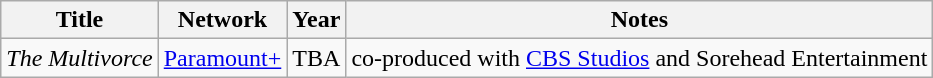<table class="wikitable sortable">
<tr>
<th>Title</th>
<th>Network</th>
<th>Year</th>
<th>Notes</th>
</tr>
<tr>
<td><em>The Multivorce</em></td>
<td><a href='#'>Paramount+</a></td>
<td>TBA</td>
<td>co-produced with <a href='#'>CBS Studios</a> and Sorehead Entertainment</td>
</tr>
</table>
